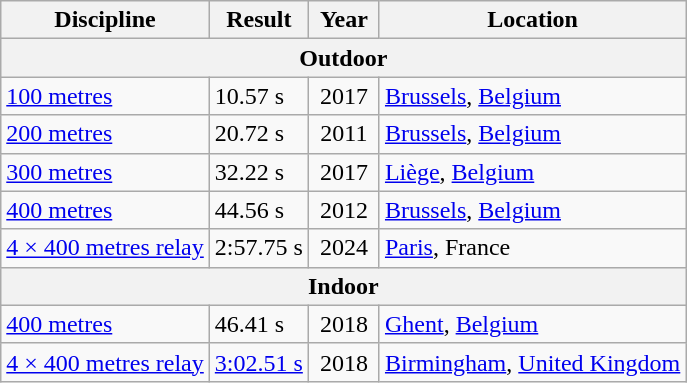<table class=wikitable>
<tr>
<th>Discipline</th>
<th>Result</th>
<th width=40>Year</th>
<th>Location</th>
</tr>
<tr>
<th colspan=4>Outdoor</th>
</tr>
<tr>
<td><a href='#'>100 metres</a></td>
<td>10.57 s</td>
<td align="center">2017</td>
<td><a href='#'>Brussels</a>, <a href='#'>Belgium</a></td>
</tr>
<tr>
<td><a href='#'>200 metres</a></td>
<td>20.72 s</td>
<td align="center">2011</td>
<td><a href='#'>Brussels</a>, <a href='#'>Belgium</a></td>
</tr>
<tr>
<td><a href='#'>300 metres</a></td>
<td>32.22 s</td>
<td align="center">2017</td>
<td><a href='#'>Liège</a>, <a href='#'>Belgium</a></td>
</tr>
<tr>
<td><a href='#'>400 metres</a></td>
<td>44.56 s</td>
<td align="center">2012</td>
<td><a href='#'>Brussels</a>, <a href='#'>Belgium</a></td>
</tr>
<tr>
<td><a href='#'>4 × 400 metres relay</a></td>
<td>2:57.75 s <strong></strong></td>
<td align="center">2024</td>
<td><a href='#'>Paris</a>, France</td>
</tr>
<tr>
<th colspan=4>Indoor</th>
</tr>
<tr>
<td><a href='#'>400 metres</a></td>
<td>46.41 s</td>
<td align="center">2018</td>
<td><a href='#'>Ghent</a>, <a href='#'>Belgium</a></td>
</tr>
<tr>
<td><a href='#'>4 × 400 metres relay</a></td>
<td><a href='#'>3:02.51 s</a> <strong></strong></td>
<td align="center">2018</td>
<td><a href='#'>Birmingham</a>, <a href='#'>United Kingdom</a></td>
</tr>
</table>
